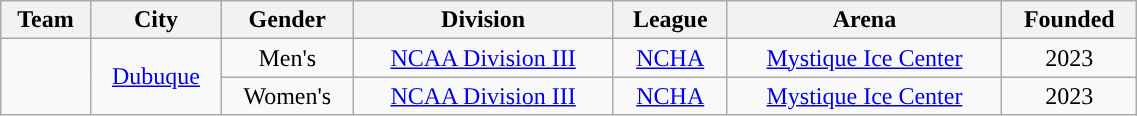<table class="wikitable sortable" width="60%">
<tr>
<th>Team</th>
<th>City</th>
<th>Gender</th>
<th>Division</th>
<th>League</th>
<th>Arena</th>
<th>Founded</th>
</tr>
<tr align=center>
<td rowspan=2;><strong><a href='#'></a></strong></td>
<td rowspan=2><a href='#'>Dubuque</a></td>
<td>Men's</td>
<td><a href='#'>NCAA Division III</a></td>
<td><a href='#'>NCHA</a></td>
<td><a href='#'>Mystique Ice Center</a></td>
<td>2023</td>
</tr>
<tr align=center>
<td>Women's</td>
<td><a href='#'>NCAA Division III</a></td>
<td><a href='#'>NCHA</a></td>
<td><a href='#'>Mystique Ice Center</a></td>
<td>2023</td>
</tr>
</table>
